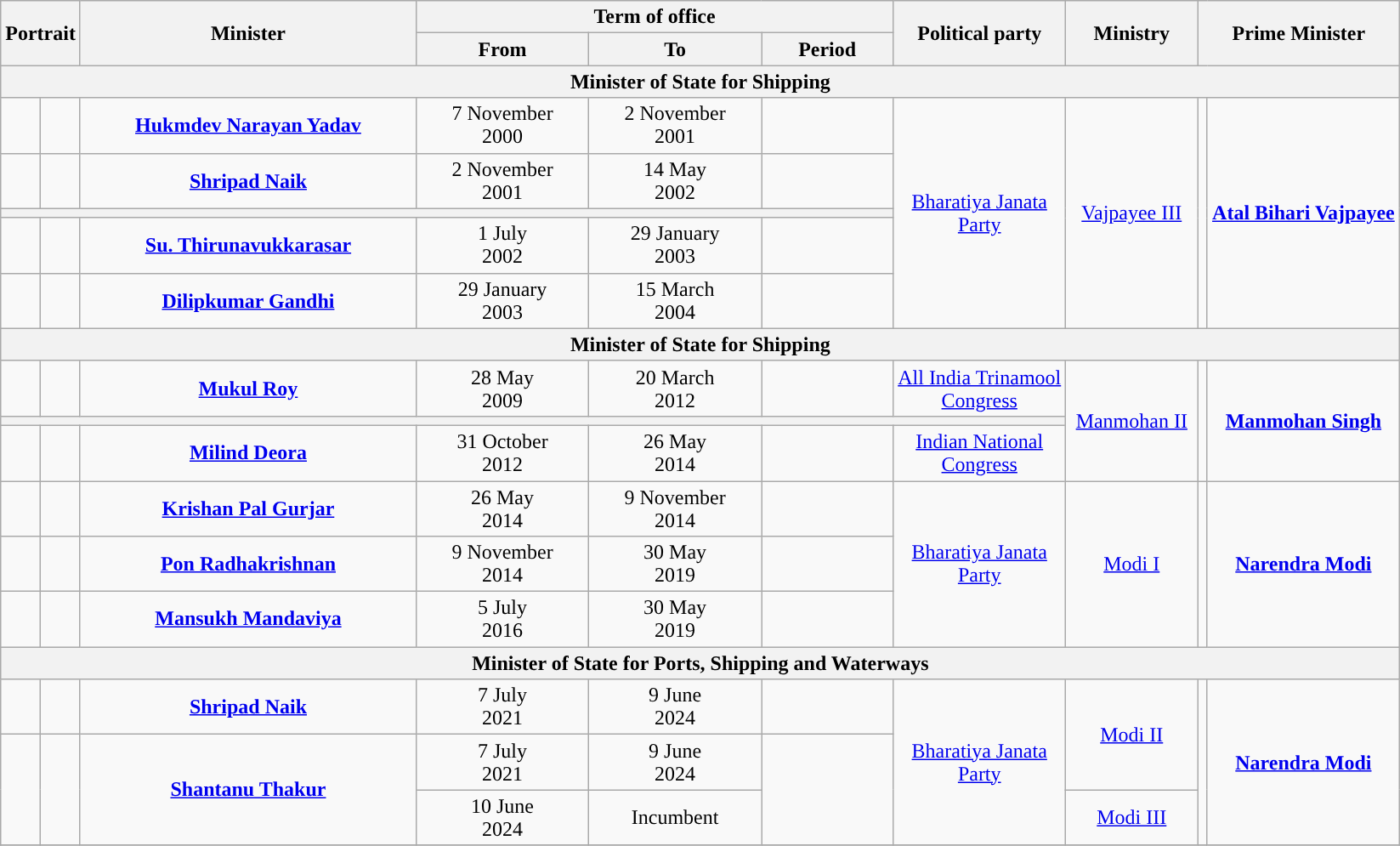<table class="wikitable" style="text-align:center">
<tr>
<th rowspan="2" colspan="2">Portrait</th>
<th rowspan="2" style="width:16em">Minister<br></th>
<th colspan="3">Term of office</th>
<th rowspan="2" style="width:8em">Political party</th>
<th rowspan="2" style="width:6em">Ministry</th>
<th rowspan="2" colspan="2">Prime Minister</th>
</tr>
<tr>
<th style="width:8em">From</th>
<th style="width:8em">To</th>
<th style="width:6em">Period</th>
</tr>
<tr>
<th colspan="10">Minister of State for Shipping</th>
</tr>
<tr>
<td></td>
<td></td>
<td><strong><a href='#'>Hukmdev Narayan Yadav</a></strong><br></td>
<td>7 November<br>2000</td>
<td>2 November<br>2001</td>
<td><strong></strong></td>
<td rowspan="5"><a href='#'>Bharatiya Janata Party</a></td>
<td rowspan="5"><a href='#'>Vajpayee III</a></td>
<td rowspan="5"></td>
<td rowspan="5" style="width:9em"><strong><a href='#'>Atal Bihari Vajpayee</a></strong></td>
</tr>
<tr>
<td></td>
<td></td>
<td><strong><a href='#'>Shripad Naik</a></strong><br></td>
<td>2 November<br>2001</td>
<td>14 May<br>2002</td>
<td><strong></strong></td>
</tr>
<tr>
<th colspan="6"></th>
</tr>
<tr>
<td></td>
<td></td>
<td><strong><a href='#'>Su. Thirunavukkarasar</a></strong><br></td>
<td>1 July<br>2002</td>
<td>29 January<br>2003</td>
<td><strong></strong></td>
</tr>
<tr>
<td></td>
<td></td>
<td><strong><a href='#'>Dilipkumar Gandhi</a></strong><br></td>
<td>29 January<br>2003</td>
<td>15 March<br>2004</td>
<td><strong></strong></td>
</tr>
<tr>
<th colspan="10">Minister of State for Shipping</th>
</tr>
<tr>
<td></td>
<td></td>
<td><strong><a href='#'>Mukul Roy</a></strong><br></td>
<td>28 May<br>2009</td>
<td>20 March<br>2012</td>
<td><strong></strong></td>
<td><a href='#'>All India Trinamool Congress</a></td>
<td rowspan="3"><a href='#'>Manmohan II</a></td>
<td rowspan="3"></td>
<td rowspan="3"><strong><a href='#'>Manmohan Singh</a></strong></td>
</tr>
<tr>
<th colspan="7"></th>
</tr>
<tr>
<td></td>
<td></td>
<td><strong><a href='#'>Milind Deora</a></strong><br></td>
<td>31 October<br>2012</td>
<td>26 May<br>2014</td>
<td><strong></strong></td>
<td><a href='#'>Indian National Congress</a></td>
</tr>
<tr>
<td></td>
<td></td>
<td><strong><a href='#'>Krishan Pal Gurjar</a></strong><br></td>
<td>26 May<br>2014</td>
<td>9 November<br>2014</td>
<td><strong></strong></td>
<td rowspan="3"><a href='#'>Bharatiya Janata Party</a></td>
<td rowspan="3"><a href='#'>Modi I</a></td>
<td rowspan="3"></td>
<td rowspan="3"><strong><a href='#'>Narendra Modi</a></strong></td>
</tr>
<tr>
<td></td>
<td></td>
<td><strong><a href='#'>Pon Radhakrishnan</a></strong><br></td>
<td>9 November<br>2014</td>
<td>30 May<br>2019</td>
<td><strong></strong></td>
</tr>
<tr>
<td></td>
<td></td>
<td><strong><a href='#'>Mansukh Mandaviya</a></strong><br></td>
<td>5 July<br>2016</td>
<td>30 May<br>2019</td>
<td><strong></strong></td>
</tr>
<tr>
<th colspan="10">Minister of State for Ports, Shipping and Waterways</th>
</tr>
<tr>
<td></td>
<td></td>
<td><strong><a href='#'>Shripad Naik</a></strong><br></td>
<td>7 July<br>2021</td>
<td>9 June<br>2024</td>
<td><strong></strong></td>
<td rowspan="3"><a href='#'>Bharatiya Janata Party</a></td>
<td rowspan="2"><a href='#'>Modi II</a></td>
<td rowspan="3"></td>
<td rowspan="3"><strong><a href='#'>Narendra Modi</a></strong></td>
</tr>
<tr>
<td rowspan="2"></td>
<td rowspan="2"></td>
<td rowspan="2"><strong><a href='#'>Shantanu Thakur</a></strong><br></td>
<td>7 July<br>2021</td>
<td>9 June<br>2024</td>
<td rowspan="2"><strong></strong></td>
</tr>
<tr>
<td>10 June<br>2024</td>
<td>Incumbent</td>
<td><a href='#'>Modi III</a></td>
</tr>
<tr>
</tr>
</table>
